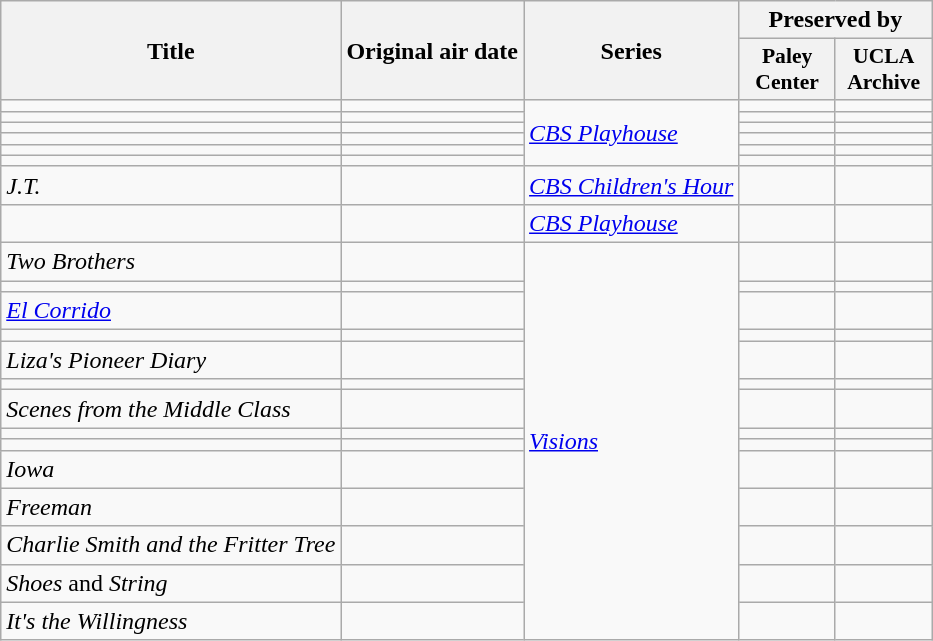<table class="wikitable sortable">
<tr>
<th rowspan="2">Title</th>
<th rowspan="2">Original air date</th>
<th rowspan="2">Series</th>
<th colspan="2">Preserved by</th>
</tr>
<tr>
<th style="width:4em; font-size:90%">Paley Center</th>
<th style="width:4em; font-size:90%">UCLA Archive</th>
</tr>
<tr>
<td></td>
<td></td>
<td rowspan="6"><em><a href='#'>CBS Playhouse</a></em></td>
<td></td>
<td></td>
</tr>
<tr>
<td></td>
<td></td>
<td></td>
<td></td>
</tr>
<tr>
<td></td>
<td></td>
<td></td>
<td></td>
</tr>
<tr>
<td></td>
<td></td>
<td></td>
<td></td>
</tr>
<tr>
<td></td>
<td></td>
<td></td>
<td></td>
</tr>
<tr>
<td></td>
<td></td>
<td></td>
<td></td>
</tr>
<tr>
<td><em>J.T.</em></td>
<td></td>
<td><em><a href='#'>CBS Children's Hour</a></em></td>
<td></td>
<td></td>
</tr>
<tr>
<td></td>
<td></td>
<td><em><a href='#'>CBS Playhouse</a></em></td>
<td></td>
<td></td>
</tr>
<tr>
<td><em>Two Brothers</em></td>
<td></td>
<td rowspan="14"><em><a href='#'>Visions</a></em></td>
<td></td>
<td></td>
</tr>
<tr>
<td></td>
<td></td>
<td></td>
<td></td>
</tr>
<tr>
<td><em><a href='#'>El Corrido</a></em></td>
<td></td>
<td></td>
<td></td>
</tr>
<tr>
<td></td>
<td></td>
<td></td>
<td></td>
</tr>
<tr>
<td><em>Liza's Pioneer Diary</em></td>
<td></td>
<td></td>
<td></td>
</tr>
<tr>
<td></td>
<td></td>
<td></td>
<td></td>
</tr>
<tr>
<td><em>Scenes from the Middle Class</em></td>
<td></td>
<td></td>
<td></td>
</tr>
<tr>
<td></td>
<td></td>
<td></td>
<td></td>
</tr>
<tr>
<td></td>
<td></td>
<td></td>
<td></td>
</tr>
<tr>
<td><em>Iowa</em></td>
<td></td>
<td></td>
<td></td>
</tr>
<tr>
<td><em>Freeman</em></td>
<td></td>
<td></td>
<td></td>
</tr>
<tr>
<td><em>Charlie Smith and the Fritter Tree</em></td>
<td></td>
<td></td>
<td></td>
</tr>
<tr>
<td><em>Shoes</em> and <em>String</em></td>
<td></td>
<td></td>
<td></td>
</tr>
<tr>
<td><em>It's the Willingness</em></td>
<td></td>
<td></td>
<td></td>
</tr>
</table>
